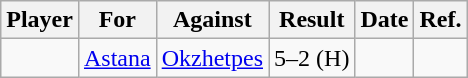<table class="wikitable">
<tr>
<th>Player</th>
<th>For</th>
<th>Against</th>
<th>Result</th>
<th>Date</th>
<th>Ref.</th>
</tr>
<tr>
<td> </td>
<td><a href='#'>Astana</a></td>
<td><a href='#'>Okzhetpes</a></td>
<td>5–2  (H)</td>
<td></td>
<td></td>
</tr>
</table>
